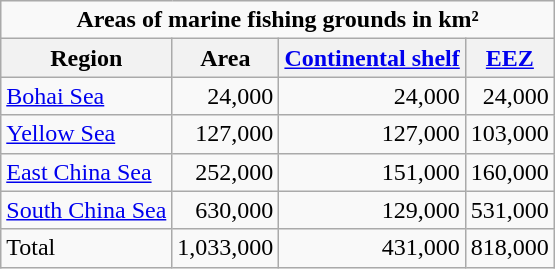<table class="wikitable" border="1">
<tr>
<td colspan=4 align="center"><strong>Areas of marine fishing grounds in km²</strong></td>
</tr>
<tr>
<th>Region</th>
<th>Area</th>
<th><a href='#'>Continental shelf</a></th>
<th><a href='#'>EEZ</a></th>
</tr>
<tr>
<td><a href='#'>Bohai Sea</a></td>
<td align="right">24,000</td>
<td align="right">24,000</td>
<td align="right">24,000</td>
</tr>
<tr>
<td><a href='#'>Yellow Sea</a></td>
<td align="right">127,000</td>
<td align="right">127,000</td>
<td align="right">103,000</td>
</tr>
<tr>
<td><a href='#'>East China Sea</a></td>
<td align="right">252,000</td>
<td align="right">151,000</td>
<td align="right">160,000</td>
</tr>
<tr>
<td><a href='#'>South China Sea</a></td>
<td align="right">630,000</td>
<td align="right">129,000</td>
<td align="right">531,000</td>
</tr>
<tr>
<td>Total</td>
<td align="right">1,033,000</td>
<td align="right">431,000</td>
<td align="right">818,000</td>
</tr>
</table>
